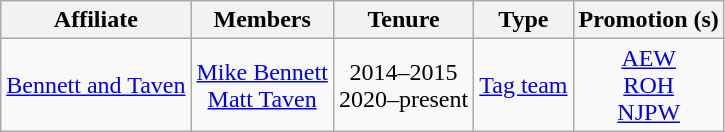<table class="wikitable sortable" style="text-align:center;">
<tr>
<th>Affiliate</th>
<th>Members</th>
<th>Tenure</th>
<th>Type</th>
<th>Promotion (s)</th>
</tr>
<tr>
<td><a href='#'>Bennett and Taven</a></td>
<td><a href='#'>Mike Bennett</a><br><a href='#'>Matt Taven</a></td>
<td>2014–2015<br>2020–present</td>
<td><a href='#'>Tag team</a></td>
<td><a href='#'>AEW</a><br><a href='#'>ROH</a><br><a href='#'>NJPW</a></td>
</tr>
</table>
